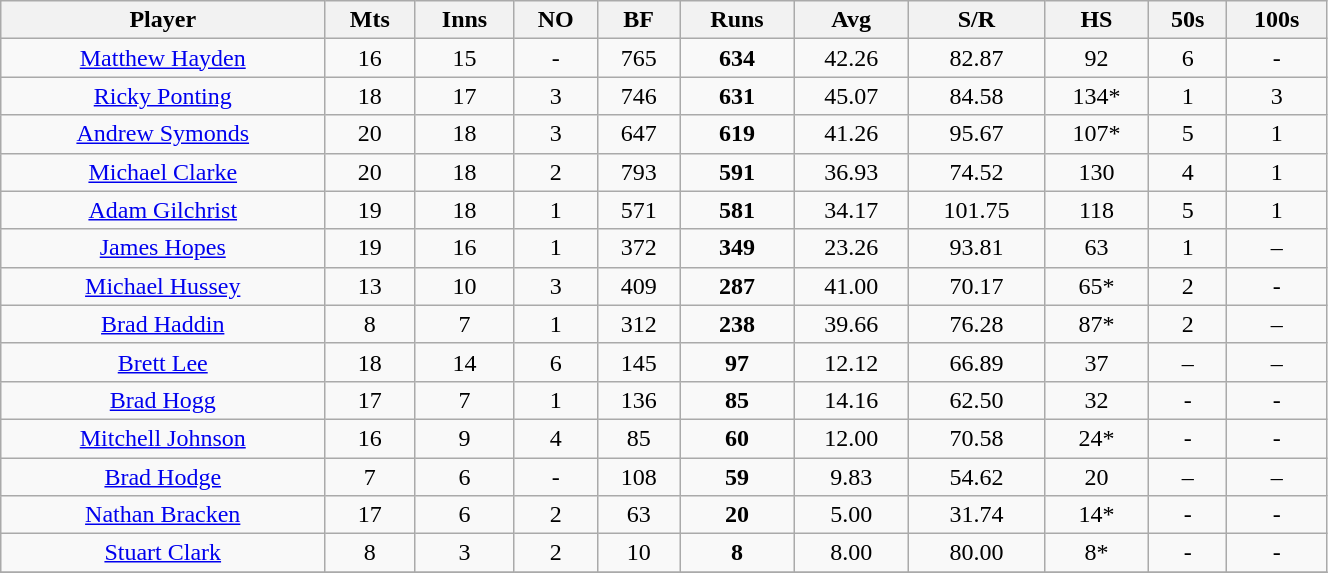<table class="wikitable" width=70%>
<tr>
<th>Player</th>
<th>Mts</th>
<th>Inns</th>
<th>NO</th>
<th>BF</th>
<th>Runs</th>
<th>Avg</th>
<th>S/R</th>
<th>HS</th>
<th>50s</th>
<th>100s</th>
</tr>
<tr align=center>
<td><a href='#'>Matthew Hayden</a></td>
<td>16</td>
<td>15</td>
<td>-</td>
<td>765</td>
<td><strong>634</strong></td>
<td>42.26</td>
<td>82.87</td>
<td>92</td>
<td>6</td>
<td>-</td>
</tr>
<tr align=center>
<td><a href='#'>Ricky Ponting</a></td>
<td>18</td>
<td>17</td>
<td>3</td>
<td>746</td>
<td><strong>631</strong></td>
<td>45.07</td>
<td>84.58</td>
<td>134*</td>
<td>1</td>
<td>3</td>
</tr>
<tr align=center>
<td><a href='#'>Andrew Symonds</a></td>
<td>20</td>
<td>18</td>
<td>3</td>
<td>647</td>
<td><strong>619</strong></td>
<td>41.26</td>
<td>95.67</td>
<td>107*</td>
<td>5</td>
<td>1</td>
</tr>
<tr align=center>
<td><a href='#'>Michael Clarke</a></td>
<td>20</td>
<td>18</td>
<td>2</td>
<td>793</td>
<td><strong>591</strong></td>
<td>36.93</td>
<td>74.52</td>
<td>130</td>
<td>4</td>
<td>1</td>
</tr>
<tr align=center>
<td><a href='#'>Adam Gilchrist</a></td>
<td>19</td>
<td>18</td>
<td>1</td>
<td>571</td>
<td><strong>581</strong></td>
<td>34.17</td>
<td>101.75</td>
<td>118</td>
<td>5</td>
<td>1</td>
</tr>
<tr align=center>
<td><a href='#'>James Hopes</a></td>
<td>19</td>
<td>16</td>
<td>1</td>
<td>372</td>
<td><strong>349</strong></td>
<td>23.26</td>
<td>93.81</td>
<td>63</td>
<td>1</td>
<td>–</td>
</tr>
<tr align=center>
<td><a href='#'>Michael Hussey</a></td>
<td>13</td>
<td>10</td>
<td>3</td>
<td>409</td>
<td><strong>287</strong></td>
<td>41.00</td>
<td>70.17</td>
<td>65*</td>
<td>2</td>
<td>-</td>
</tr>
<tr align=center>
<td><a href='#'>Brad Haddin</a></td>
<td>8</td>
<td>7</td>
<td>1</td>
<td>312</td>
<td><strong>238</strong></td>
<td>39.66</td>
<td>76.28</td>
<td>87*</td>
<td>2</td>
<td>–</td>
</tr>
<tr align=center>
<td><a href='#'>Brett Lee</a></td>
<td>18</td>
<td>14</td>
<td>6</td>
<td>145</td>
<td><strong>97</strong></td>
<td>12.12</td>
<td>66.89</td>
<td>37</td>
<td>–</td>
<td>–</td>
</tr>
<tr align=center>
<td><a href='#'>Brad Hogg</a></td>
<td>17</td>
<td>7</td>
<td>1</td>
<td>136</td>
<td><strong>85</strong></td>
<td>14.16</td>
<td>62.50</td>
<td>32</td>
<td>-</td>
<td>-</td>
</tr>
<tr align=center>
<td><a href='#'>Mitchell Johnson</a></td>
<td>16</td>
<td>9</td>
<td>4</td>
<td>85</td>
<td><strong>60</strong></td>
<td>12.00</td>
<td>70.58</td>
<td>24*</td>
<td>-</td>
<td>-</td>
</tr>
<tr align=center>
<td><a href='#'>Brad Hodge</a></td>
<td>7</td>
<td>6</td>
<td>-</td>
<td>108</td>
<td><strong>59</strong></td>
<td>9.83</td>
<td>54.62</td>
<td>20</td>
<td>–</td>
<td>–</td>
</tr>
<tr align=center>
<td><a href='#'>Nathan Bracken</a></td>
<td>17</td>
<td>6</td>
<td>2</td>
<td>63</td>
<td><strong>20</strong></td>
<td>5.00</td>
<td>31.74</td>
<td>14*</td>
<td>-</td>
<td>-</td>
</tr>
<tr align=center>
<td><a href='#'>Stuart Clark</a></td>
<td>8</td>
<td>3</td>
<td>2</td>
<td>10</td>
<td><strong>8</strong></td>
<td>8.00</td>
<td>80.00</td>
<td>8*</td>
<td>-</td>
<td>-</td>
</tr>
<tr align=center>
</tr>
</table>
